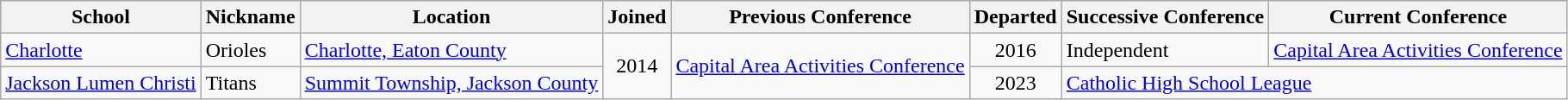<table class="wikitable sortable">
<tr>
<th>School</th>
<th>Nickname</th>
<th>Location</th>
<th>Joined</th>
<th>Previous Conference</th>
<th>Departed</th>
<th>Successive Conference</th>
<th>Current Conference</th>
</tr>
<tr>
<td><a href='#'>Charlotte</a></td>
<td>Orioles</td>
<td><a href='#'>Charlotte, Eaton County</a></td>
<td rowspan=2 style="text-align:center;">2014</td>
<td rowspan=2><a href='#'>Capital Area Activities Conference</a></td>
<td style="text-align:center;">2016</td>
<td>Independent</td>
<td><a href='#'>Capital Area Activities Conference</a></td>
</tr>
<tr>
<td><a href='#'>Jackson Lumen Christi</a></td>
<td>Titans</td>
<td><a href='#'>Summit Township, Jackson County</a></td>
<td style="text-align:center;">2023</td>
<td colspan=2><a href='#'>Catholic High School League</a></td>
</tr>
</table>
